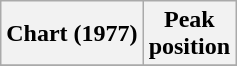<table class="wikitable sortable plainrowheaders">
<tr>
<th>Chart (1977)</th>
<th>Peak<br>position</th>
</tr>
<tr>
</tr>
</table>
